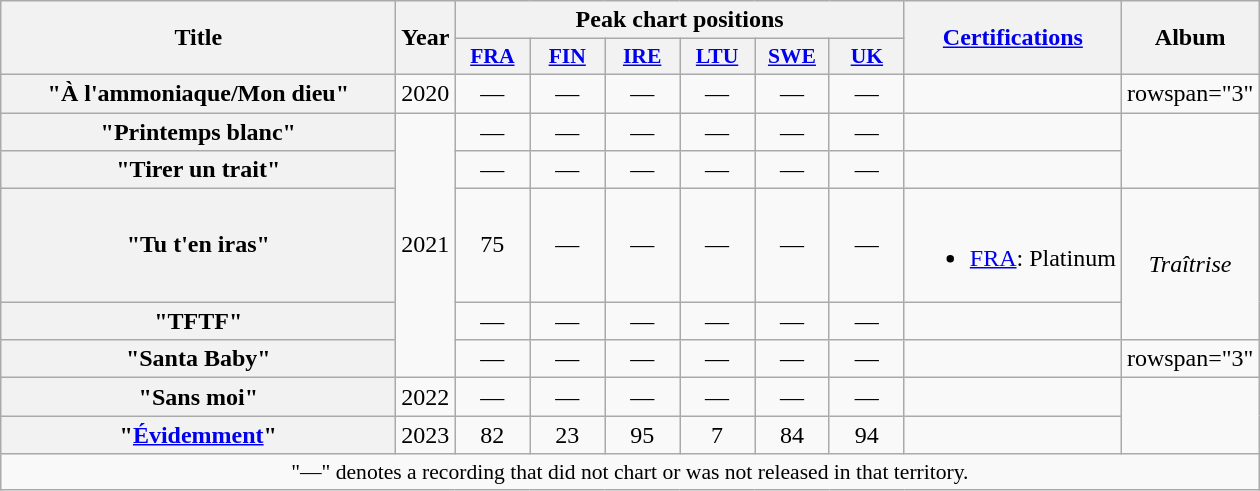<table class="wikitable plainrowheaders" style="text-align:center;">
<tr>
<th scope="col" rowspan="2" style="width:16em;">Title</th>
<th scope="col" rowspan="2" style="width:1em;">Year</th>
<th scope="col" colspan="6">Peak chart positions</th>
<th scope="col" rowspan="2"><a href='#'>Certifications</a></th>
<th rowspan="2">Album</th>
</tr>
<tr>
<th scope="col" style="width:3em;font-size:90%;"><a href='#'>FRA</a><br></th>
<th scope="col" style="width:3em;font-size:90%;"><a href='#'>FIN</a><br></th>
<th scope="col" style="width:3em;font-size:90%;"><a href='#'>IRE</a><br></th>
<th scope="col" style="width:3em;font-size:90%;"><a href='#'>LTU</a><br></th>
<th scope="col" style="width:3em;font-size:90%;"><a href='#'>SWE</a><br></th>
<th scope="col" style="width:3em;font-size:90%;"><a href='#'>UK</a><br></th>
</tr>
<tr>
<th scope="row">"À l'ammoniaque/Mon dieu"</th>
<td>2020</td>
<td>—</td>
<td>—</td>
<td>—</td>
<td>—</td>
<td>—</td>
<td>—</td>
<td></td>
<td>rowspan="3" </td>
</tr>
<tr>
<th scope="row">"Printemps blanc"</th>
<td rowspan="5">2021</td>
<td>—</td>
<td>—</td>
<td>—</td>
<td>—</td>
<td>—</td>
<td>—</td>
<td></td>
</tr>
<tr>
<th scope="row">"Tirer un trait"</th>
<td>—</td>
<td>—</td>
<td>—</td>
<td>—</td>
<td>—</td>
<td>—</td>
<td></td>
</tr>
<tr>
<th scope="row">"Tu t'en iras"</th>
<td>75</td>
<td>—</td>
<td>—</td>
<td>—</td>
<td>—</td>
<td>—</td>
<td><br><ul><li><a href='#'>FRA</a>: Platinum</li></ul></td>
<td rowspan="2"><em>Traîtrise</em></td>
</tr>
<tr>
<th scope="row">"TFTF"</th>
<td>—</td>
<td>—</td>
<td>—</td>
<td>—</td>
<td>—</td>
<td>—</td>
<td></td>
</tr>
<tr>
<th scope="row">"Santa Baby"</th>
<td>—</td>
<td>—</td>
<td>—</td>
<td>—</td>
<td>—</td>
<td>—</td>
<td></td>
<td>rowspan="3" </td>
</tr>
<tr>
<th scope="row">"Sans moi"</th>
<td>2022</td>
<td>—</td>
<td>—</td>
<td>—</td>
<td>—</td>
<td>—</td>
<td>—</td>
<td></td>
</tr>
<tr>
<th scope="row">"<a href='#'>Évidemment</a>"</th>
<td>2023</td>
<td>82</td>
<td>23</td>
<td>95<br></td>
<td>7</td>
<td>84</td>
<td>94</td>
<td></td>
</tr>
<tr>
<td colspan="15" style="font-size:90%">"—" denotes a recording that did not chart or was not released in that territory.</td>
</tr>
</table>
